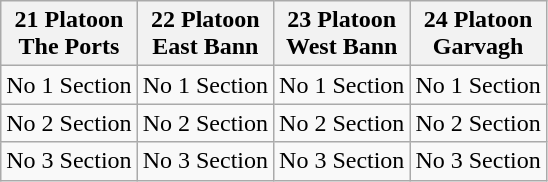<table class="wikitable">
<tr>
<th>21 Platoon<br>The Ports</th>
<th>22 Platoon<br>East Bann</th>
<th>23 Platoon<br>West Bann</th>
<th>24 Platoon<br>Garvagh</th>
</tr>
<tr>
<td>No 1 Section</td>
<td>No 1 Section</td>
<td>No 1 Section</td>
<td>No 1 Section</td>
</tr>
<tr>
<td>No 2 Section</td>
<td>No 2 Section</td>
<td>No 2 Section</td>
<td>No 2 Section</td>
</tr>
<tr>
<td>No 3 Section</td>
<td>No 3 Section</td>
<td>No 3 Section</td>
<td>No 3 Section</td>
</tr>
</table>
